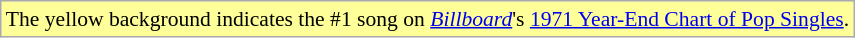<table class="wikitable" style="font-size:90%;">
<tr>
<td style="background-color:#FFFF99">The yellow background indicates the #1 song on <a href='#'><em>Billboard</em></a>'s <a href='#'>1971 Year-End Chart of Pop Singles</a>.</td>
</tr>
</table>
